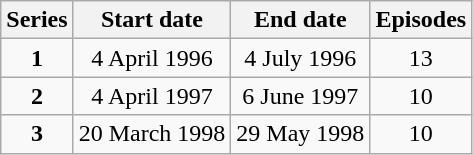<table class="wikitable" style="text-align:center;">
<tr>
<th>Series</th>
<th>Start date</th>
<th>End date</th>
<th>Episodes</th>
</tr>
<tr>
<td><strong>1</strong></td>
<td>4 April 1996</td>
<td>4 July 1996</td>
<td>13</td>
</tr>
<tr>
<td><strong>2</strong></td>
<td>4 April 1997</td>
<td>6 June 1997</td>
<td>10</td>
</tr>
<tr>
<td><strong>3</strong></td>
<td>20 March 1998</td>
<td>29 May 1998</td>
<td>10</td>
</tr>
</table>
